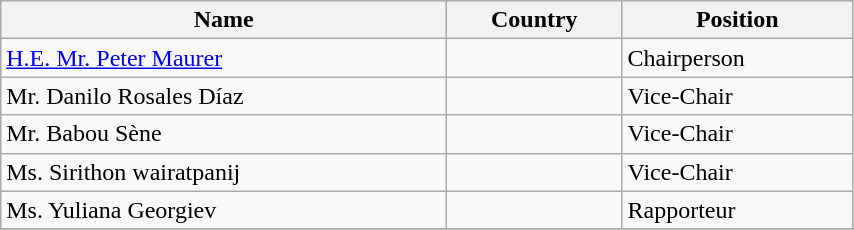<table class="wikitable" style="display: inline-table; width: 45%;">
<tr>
<th>Name</th>
<th>Country</th>
<th>Position</th>
</tr>
<tr>
<td><a href='#'>H.E. Mr. Peter Maurer</a></td>
<td></td>
<td>Chairperson</td>
</tr>
<tr>
<td>Mr. Danilo Rosales Díaz</td>
<td></td>
<td>Vice-Chair</td>
</tr>
<tr>
<td>Mr. Babou Sène</td>
<td></td>
<td>Vice-Chair</td>
</tr>
<tr>
<td>Ms. Sirithon wairatpanij</td>
<td></td>
<td>Vice-Chair</td>
</tr>
<tr>
<td>Ms. Yuliana Georgiev</td>
<td></td>
<td>Rapporteur</td>
</tr>
<tr>
</tr>
</table>
